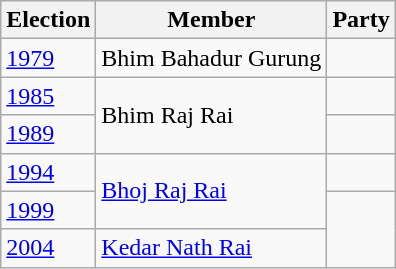<table class="wikitable sortable">
<tr>
<th>Election</th>
<th>Member</th>
<th colspan=2>Party</th>
</tr>
<tr>
<td><a href='#'>1979</a></td>
<td>Bhim Bahadur Gurung</td>
<td></td>
</tr>
<tr>
<td><a href='#'>1985</a></td>
<td rowspan=2>Bhim Raj Rai</td>
<td></td>
</tr>
<tr>
<td><a href='#'>1989</a></td>
</tr>
<tr>
<td><a href='#'>1994</a></td>
<td rowspan=2><a href='#'>Bhoj Raj Rai</a></td>
<td></td>
</tr>
<tr>
<td><a href='#'>1999</a></td>
</tr>
<tr>
<td><a href='#'>2004</a></td>
<td><a href='#'>Kedar Nath Rai</a></td>
</tr>
</table>
